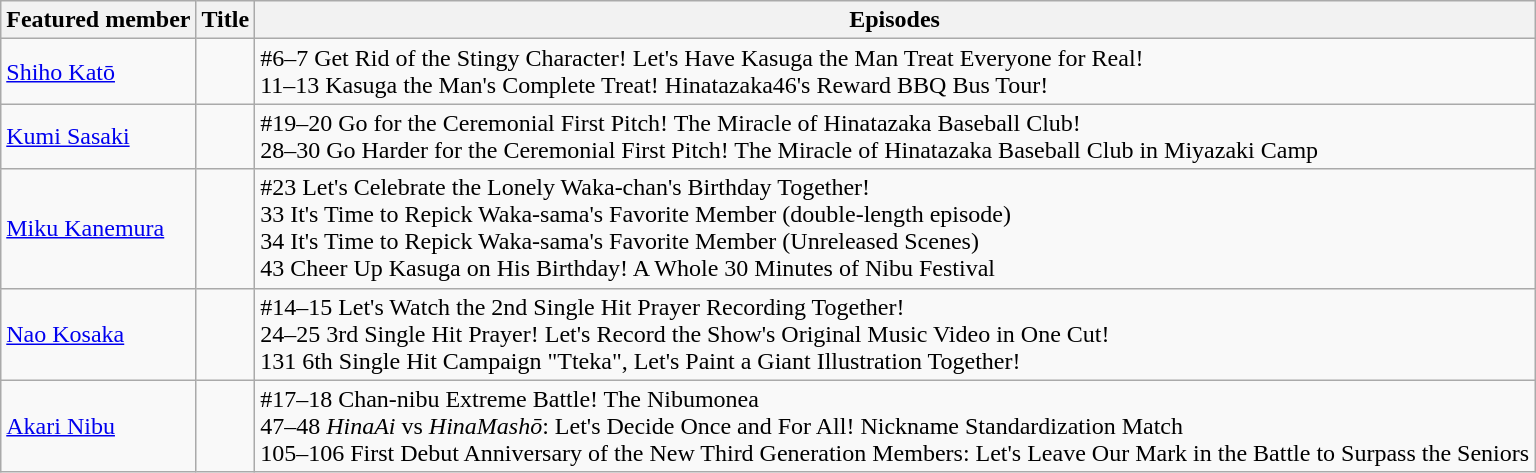<table class="wikitable">
<tr>
<th>Featured member</th>
<th>Title</th>
<th>Episodes</th>
</tr>
<tr>
<td><a href='#'>Shiho Katō</a></td>
<td></td>
<td>#6–7 Get Rid of the Stingy Character! Let's Have Kasuga the Man Treat Everyone for Real!<br>11–13 Kasuga the Man's Complete Treat! Hinatazaka46's Reward BBQ Bus Tour!</td>
</tr>
<tr>
<td><a href='#'>Kumi Sasaki</a></td>
<td></td>
<td>#19–20 Go for the Ceremonial First Pitch! The Miracle of Hinatazaka Baseball Club!<br>28–30 Go Harder for the Ceremonial First Pitch! The Miracle of Hinatazaka Baseball Club in Miyazaki Camp</td>
</tr>
<tr>
<td><a href='#'>Miku Kanemura</a></td>
<td></td>
<td>#23 Let's Celebrate the Lonely Waka-chan's Birthday Together!<br>33 It's Time to Repick Waka-sama's Favorite Member (double-length episode)<br>34 It's Time to Repick Waka-sama's Favorite Member (Unreleased Scenes)<br>43 Cheer Up Kasuga on His Birthday! A Whole 30 Minutes of Nibu Festival</td>
</tr>
<tr>
<td><a href='#'>Nao Kosaka</a></td>
<td></td>
<td>#14–15 Let's Watch the 2nd Single Hit Prayer Recording Together!<br>24–25 3rd Single Hit Prayer! Let's Record the Show's Original Music Video in One Cut!<br>131 6th Single Hit Campaign "Tteka", Let's Paint a Giant Illustration Together!</td>
</tr>
<tr>
<td><a href='#'>Akari Nibu</a></td>
<td></td>
<td>#17–18 Chan-nibu Extreme Battle! The Nibumonea<br>47–48 <em>HinaAi</em> vs <em>HinaMashō</em>: Let's Decide Once and For All! Nickname Standardization Match<br>105–106 First Debut Anniversary of the New Third Generation Members: Let's Leave Our Mark in the Battle to Surpass the Seniors</td>
</tr>
</table>
